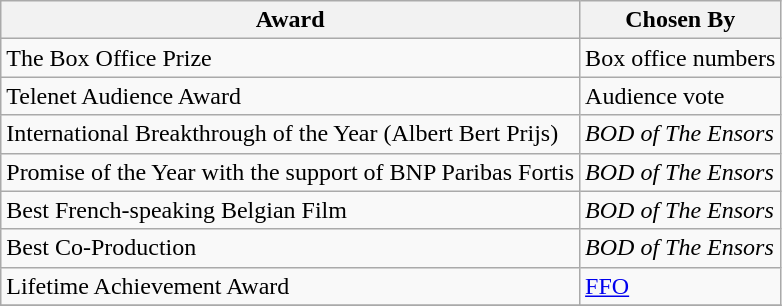<table class="wikitable">
<tr>
<th>Award</th>
<th>Chosen By</th>
</tr>
<tr>
<td>The Box Office Prize</td>
<td>Box office numbers</td>
</tr>
<tr>
<td>Telenet Audience Award</td>
<td>Audience vote</td>
</tr>
<tr>
<td>International Breakthrough of the Year (Albert Bert Prijs)</td>
<td><em>BOD of The Ensors</em></td>
</tr>
<tr>
<td>Promise of the Year with the support of BNP Paribas Fortis</td>
<td><em>BOD of The Ensors</em></td>
</tr>
<tr>
<td>Best French-speaking Belgian Film</td>
<td><em>BOD of The Ensors</em></td>
</tr>
<tr>
<td>Best Co-Production</td>
<td><em>BOD of The Ensors</em></td>
</tr>
<tr>
<td>Lifetime Achievement Award</td>
<td><a href='#'>FFO</a></td>
</tr>
<tr>
</tr>
</table>
